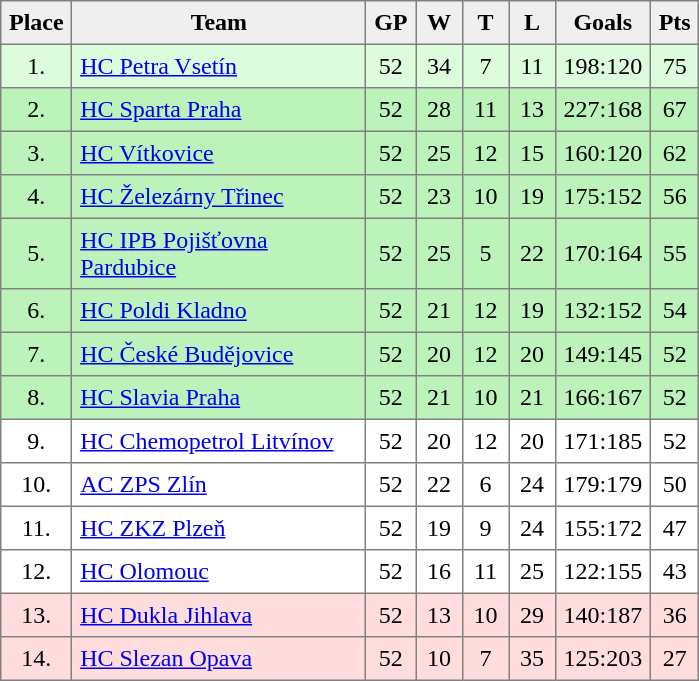<table style=border-collapse:collapse border=1 cellspacing=0 cellpadding=5>
<tr align=center bgcolor=#efefef>
<th width="20">Place</th>
<th width="185">Team</th>
<th width="20">GP</th>
<th width="20">W</th>
<th width="20">T</th>
<th width="20">L</th>
<th width="40">Goals</th>
<th width="20">Pts</th>
</tr>
<tr style="text-align:center;background:#DDFCDD">
<td>1.</td>
<td align="left"><a href='#'>HC Petra Vsetín</a></td>
<td>52</td>
<td>34</td>
<td>7</td>
<td>11</td>
<td>198:120</td>
<td>75</td>
</tr>
<tr style="text-align:center;background:#BBF3BB">
<td>2.</td>
<td align="left"><a href='#'>HC Sparta Praha</a></td>
<td>52</td>
<td>28</td>
<td>11</td>
<td>13</td>
<td>227:168</td>
<td>67</td>
</tr>
<tr style="text-align:center;background:#BBF3BB">
<td>3.</td>
<td align="left"><a href='#'>HC Vítkovice</a></td>
<td>52</td>
<td>25</td>
<td>12</td>
<td>15</td>
<td>160:120</td>
<td>62</td>
</tr>
<tr style="text-align:center;background:#BBF3BB">
<td>4.</td>
<td align="left"><a href='#'>HC Železárny Třinec</a></td>
<td>52</td>
<td>23</td>
<td>10</td>
<td>19</td>
<td>175:152</td>
<td>56</td>
</tr>
<tr style="text-align:center;background:#BBF3BB">
<td>5.</td>
<td align="left"><a href='#'>HC IPB Pojišťovna Pardubice</a></td>
<td>52</td>
<td>25</td>
<td>5</td>
<td>22</td>
<td>170:164</td>
<td>55</td>
</tr>
<tr style="text-align:center;background:#BBF3BB">
<td>6.</td>
<td align="left"><a href='#'>HC Poldi Kladno</a></td>
<td>52</td>
<td>21</td>
<td>12</td>
<td>19</td>
<td>132:152</td>
<td>54</td>
</tr>
<tr style="text-align:center;background:#BBF3BB">
<td>7.</td>
<td align="left"><a href='#'>HC České Budějovice</a></td>
<td>52</td>
<td>20</td>
<td>12</td>
<td>20</td>
<td>149:145</td>
<td>52</td>
</tr>
<tr style="text-align:center;background:#BBF3BB">
<td>8.</td>
<td align="left"><a href='#'>HC Slavia Praha</a></td>
<td>52</td>
<td>21</td>
<td>10</td>
<td>21</td>
<td>166:167</td>
<td>52</td>
</tr>
<tr align="center">
<td>9.</td>
<td align="left"><a href='#'>HC Chemopetrol Litvínov</a></td>
<td>52</td>
<td>20</td>
<td>12</td>
<td>20</td>
<td>171:185</td>
<td>52</td>
</tr>
<tr align="center">
<td>10.</td>
<td align="left"><a href='#'>AC ZPS Zlín</a></td>
<td>52</td>
<td>22</td>
<td>6</td>
<td>24</td>
<td>179:179</td>
<td>50</td>
</tr>
<tr align="center">
<td>11.</td>
<td align="left"><a href='#'>HC ZKZ Plzeň</a></td>
<td>52</td>
<td>19</td>
<td>9</td>
<td>24</td>
<td>155:172</td>
<td>47</td>
</tr>
<tr align="center">
<td>12.</td>
<td align="left"><a href='#'>HC Olomouc</a></td>
<td>52</td>
<td>16</td>
<td>11</td>
<td>25</td>
<td>122:155</td>
<td>43</td>
</tr>
<tr style="text-align:center;background:#FFDDDD">
<td>13.</td>
<td align="left"><a href='#'>HC Dukla Jihlava</a></td>
<td>52</td>
<td>13</td>
<td>10</td>
<td>29</td>
<td>140:187</td>
<td>36</td>
</tr>
<tr style="text-align:center;background:#FFDDDD">
<td>14.</td>
<td align="left"><a href='#'>HC Slezan Opava</a></td>
<td>52</td>
<td>10</td>
<td>7</td>
<td>35</td>
<td>125:203</td>
<td>27</td>
</tr>
</table>
